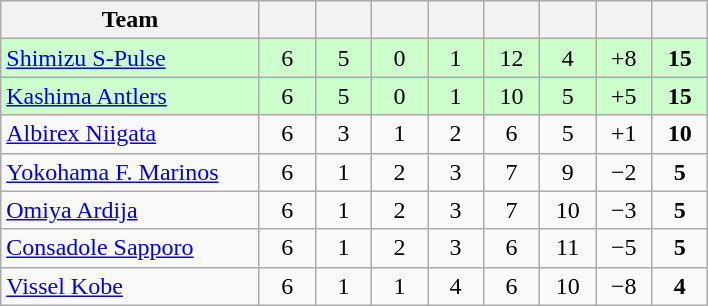<table class="wikitable" style="text-align:center;">
<tr>
<th width=165>Team</th>
<th width=30></th>
<th width=30></th>
<th width=30></th>
<th width=30></th>
<th width=30></th>
<th width=30></th>
<th width=30></th>
<th width=30></th>
</tr>
<tr bgcolor="#ccffcc">
<td align=left><a href='#'>Shimizu S-Pulse</a></td>
<td>6</td>
<td>5</td>
<td>0</td>
<td>1</td>
<td>12</td>
<td>4</td>
<td>+8</td>
<td><strong>15</strong></td>
</tr>
<tr bgcolor="#ccffcc">
<td align=left><a href='#'>Kashima Antlers</a></td>
<td>6</td>
<td>5</td>
<td>0</td>
<td>1</td>
<td>10</td>
<td>5</td>
<td>+5</td>
<td><strong>15</strong></td>
</tr>
<tr>
<td align=left><a href='#'>Albirex Niigata</a></td>
<td>6</td>
<td>3</td>
<td>1</td>
<td>2</td>
<td>6</td>
<td>5</td>
<td>+1</td>
<td><strong>10</strong></td>
</tr>
<tr>
<td align=left><a href='#'>Yokohama F. Marinos</a></td>
<td>6</td>
<td>1</td>
<td>2</td>
<td>3</td>
<td>7</td>
<td>9</td>
<td>−2</td>
<td><strong>5</strong></td>
</tr>
<tr>
<td align=left><a href='#'>Omiya Ardija</a></td>
<td>6</td>
<td>1</td>
<td>2</td>
<td>3</td>
<td>7</td>
<td>10</td>
<td>−3</td>
<td><strong>5</strong></td>
</tr>
<tr>
<td align=left><a href='#'>Consadole Sapporo</a></td>
<td>6</td>
<td>1</td>
<td>2</td>
<td>3</td>
<td>6</td>
<td>11</td>
<td>−5</td>
<td><strong>5</strong></td>
</tr>
<tr>
<td align=left><a href='#'>Vissel Kobe</a></td>
<td>6</td>
<td>1</td>
<td>1</td>
<td>4</td>
<td>6</td>
<td>10</td>
<td>−8</td>
<td><strong>4</strong></td>
</tr>
</table>
